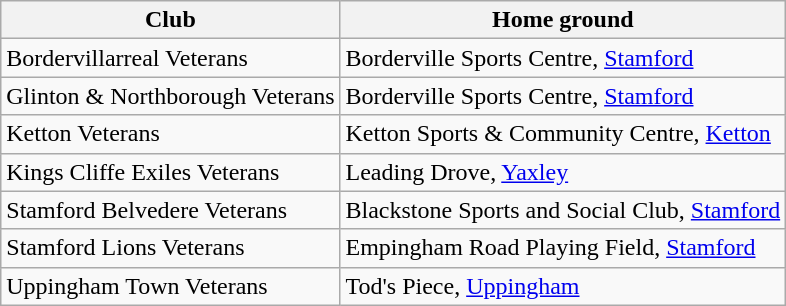<table class="wikitable" border="1">
<tr>
<th>Club</th>
<th>Home ground</th>
</tr>
<tr>
<td>Bordervillarreal Veterans</td>
<td>Borderville Sports Centre, <a href='#'>Stamford</a></td>
</tr>
<tr>
<td>Glinton & Northborough Veterans</td>
<td>Borderville Sports Centre, <a href='#'>Stamford</a></td>
</tr>
<tr>
<td>Ketton Veterans</td>
<td>Ketton Sports & Community Centre, <a href='#'>Ketton</a></td>
</tr>
<tr>
<td>Kings Cliffe Exiles Veterans</td>
<td>Leading Drove, <a href='#'>Yaxley</a></td>
</tr>
<tr>
<td>Stamford Belvedere Veterans</td>
<td>Blackstone Sports and Social Club, <a href='#'>Stamford</a></td>
</tr>
<tr>
<td>Stamford Lions Veterans</td>
<td>Empingham Road Playing Field, <a href='#'>Stamford</a></td>
</tr>
<tr>
<td>Uppingham Town Veterans</td>
<td>Tod's Piece, <a href='#'>Uppingham</a></td>
</tr>
</table>
